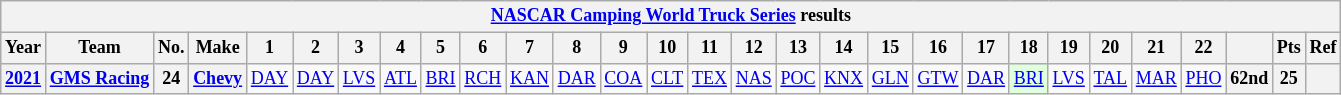<table class="wikitable" style="text-align:center; font-size:75%">
<tr>
<th colspan=29><a href='#'>NASCAR Camping World Truck Series</a> results</th>
</tr>
<tr>
<th>Year</th>
<th>Team</th>
<th>No.</th>
<th>Make</th>
<th>1</th>
<th>2</th>
<th>3</th>
<th>4</th>
<th>5</th>
<th>6</th>
<th>7</th>
<th>8</th>
<th>9</th>
<th>10</th>
<th>11</th>
<th>12</th>
<th>13</th>
<th>14</th>
<th>15</th>
<th>16</th>
<th>17</th>
<th>18</th>
<th>19</th>
<th>20</th>
<th>21</th>
<th>22</th>
<th></th>
<th>Pts</th>
<th>Ref</th>
</tr>
<tr>
<th><a href='#'>2021</a></th>
<th><a href='#'>GMS Racing</a></th>
<th>24</th>
<th><a href='#'>Chevy</a></th>
<td><a href='#'>DAY</a></td>
<td><a href='#'>DAY</a></td>
<td><a href='#'>LVS</a></td>
<td><a href='#'>ATL</a></td>
<td><a href='#'>BRI</a></td>
<td><a href='#'>RCH</a></td>
<td><a href='#'>KAN</a></td>
<td><a href='#'>DAR</a></td>
<td><a href='#'>COA</a></td>
<td><a href='#'>CLT</a></td>
<td><a href='#'>TEX</a></td>
<td><a href='#'>NAS</a></td>
<td><a href='#'>POC</a></td>
<td><a href='#'>KNX</a></td>
<td><a href='#'>GLN</a></td>
<td><a href='#'>GTW</a></td>
<td><a href='#'>DAR</a></td>
<td style="background:#DFFFDF;"><a href='#'>BRI</a><br></td>
<td><a href='#'>LVS</a></td>
<td><a href='#'>TAL</a></td>
<td><a href='#'>MAR</a></td>
<td><a href='#'>PHO</a></td>
<th>62nd</th>
<th>25</th>
<th></th>
</tr>
</table>
